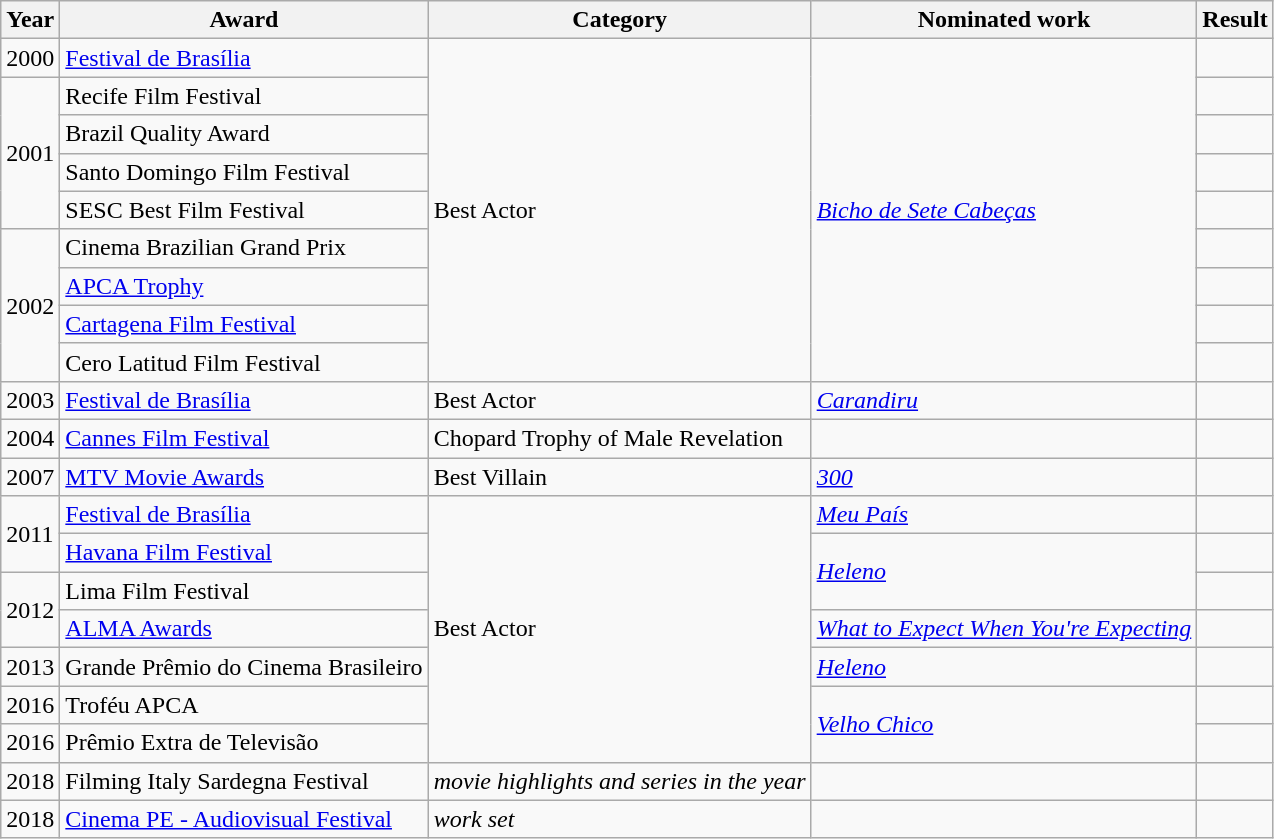<table class="wikitable sortable">
<tr>
<th>Year</th>
<th>Award</th>
<th>Category</th>
<th>Nominated work</th>
<th>Result</th>
</tr>
<tr>
<td>2000</td>
<td><a href='#'>Festival de Brasília</a></td>
<td rowspan="9">Best Actor</td>
<td rowspan="9"><em><a href='#'>Bicho de Sete Cabeças</a></em></td>
<td></td>
</tr>
<tr>
<td rowspan="4">2001</td>
<td>Recife Film Festival</td>
<td></td>
</tr>
<tr>
<td>Brazil Quality Award</td>
<td></td>
</tr>
<tr>
<td>Santo Domingo Film Festival</td>
<td></td>
</tr>
<tr>
<td>SESC Best Film Festival</td>
<td></td>
</tr>
<tr>
<td rowspan="4">2002</td>
<td>Cinema Brazilian Grand Prix</td>
<td></td>
</tr>
<tr>
<td><a href='#'>APCA Trophy</a></td>
<td></td>
</tr>
<tr>
<td><a href='#'>Cartagena Film Festival</a></td>
<td></td>
</tr>
<tr>
<td>Cero Latitud Film Festival</td>
<td></td>
</tr>
<tr>
<td>2003</td>
<td><a href='#'>Festival de Brasília</a></td>
<td>Best Actor</td>
<td><em><a href='#'>Carandiru</a></em></td>
<td></td>
</tr>
<tr>
<td>2004</td>
<td><a href='#'>Cannes Film Festival</a></td>
<td>Chopard Trophy of Male Revelation</td>
<td></td>
<td></td>
</tr>
<tr>
<td>2007</td>
<td><a href='#'>MTV Movie Awards</a></td>
<td>Best Villain</td>
<td><em><a href='#'>300</a></em></td>
<td></td>
</tr>
<tr>
<td rowspan="2">2011</td>
<td><a href='#'>Festival de Brasília</a></td>
<td rowspan="7">Best Actor</td>
<td><em><a href='#'>Meu País</a></em></td>
<td></td>
</tr>
<tr>
<td><a href='#'>Havana Film Festival</a></td>
<td rowspan="2"><em><a href='#'>Heleno</a></em></td>
<td></td>
</tr>
<tr>
<td rowspan="2">2012</td>
<td>Lima Film Festival</td>
<td></td>
</tr>
<tr>
<td><a href='#'>ALMA Awards</a></td>
<td><em><a href='#'>What to Expect When You're Expecting</a></em></td>
<td></td>
</tr>
<tr>
<td>2013</td>
<td>Grande Prêmio do Cinema Brasileiro</td>
<td><em><a href='#'>Heleno</a></em></td>
<td></td>
</tr>
<tr>
<td>2016</td>
<td>Troféu APCA</td>
<td rowspan="2"><em><a href='#'>Velho Chico</a></em></td>
<td></td>
</tr>
<tr>
<td>2016</td>
<td>Prêmio Extra de Televisão</td>
<td></td>
</tr>
<tr>
<td>2018</td>
<td>Filming Italy Sardegna Festival</td>
<td><em>movie highlights and series in the year</em></td>
<td></td>
<td></td>
</tr>
<tr>
<td>2018</td>
<td><a href='#'>Cinema PE - Audiovisual Festival</a></td>
<td><em>work set</em></td>
<td></td>
<td></td>
</tr>
</table>
